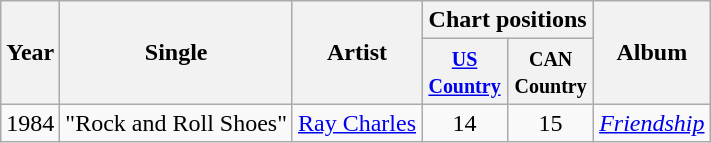<table class="wikitable">
<tr>
<th rowspan="2">Year</th>
<th rowspan="2">Single</th>
<th rowspan="2">Artist</th>
<th colspan="2">Chart positions</th>
<th rowspan="2">Album</th>
</tr>
<tr>
<th width="50"><small><a href='#'>US Country</a></small></th>
<th width="50"><small>CAN Country</small></th>
</tr>
<tr>
<td>1984</td>
<td>"Rock and Roll Shoes"</td>
<td><a href='#'>Ray Charles</a></td>
<td align="center">14</td>
<td align="center">15</td>
<td><em><a href='#'>Friendship</a></em></td>
</tr>
</table>
